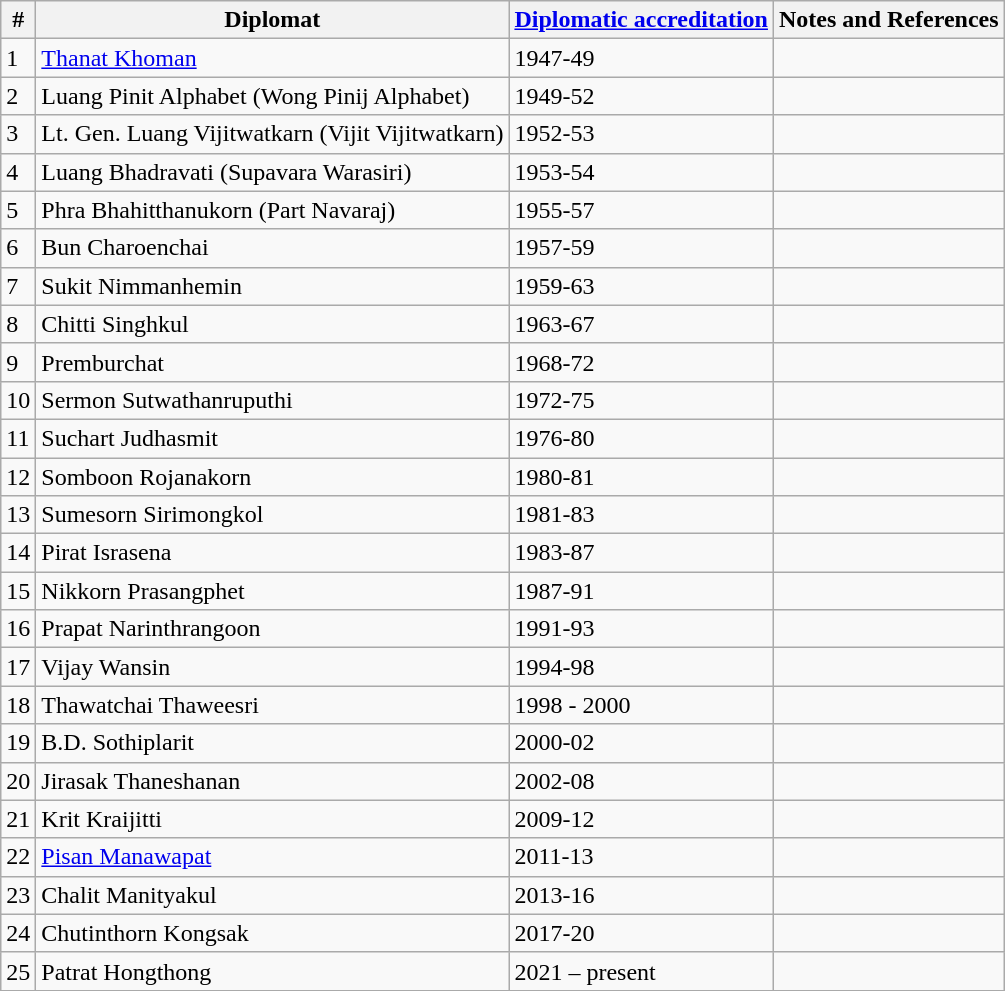<table class="wikitable sortable">
<tr>
<th>#</th>
<th>Diplomat</th>
<th><a href='#'>Diplomatic accreditation</a></th>
<th>Notes and References</th>
</tr>
<tr>
<td>1</td>
<td><a href='#'>Thanat Khoman</a></td>
<td>1947-49</td>
<td></td>
</tr>
<tr>
<td>2</td>
<td>Luang Pinit Alphabet (Wong Pinij Alphabet)</td>
<td>1949-52</td>
<td></td>
</tr>
<tr>
<td>3</td>
<td>Lt. Gen. Luang Vijitwatkarn (Vijit Vijitwatkarn)</td>
<td>1952-53</td>
<td></td>
</tr>
<tr>
<td>4</td>
<td>Luang Bhadravati (Supavara Warasiri)</td>
<td>1953-54</td>
<td></td>
</tr>
<tr>
<td>5</td>
<td>Phra Bhahitthanukorn (Part Navaraj)</td>
<td>1955-57</td>
<td></td>
</tr>
<tr>
<td>6</td>
<td>Bun Charoenchai</td>
<td>1957-59</td>
<td></td>
</tr>
<tr>
<td>7</td>
<td>Sukit Nimmanhemin</td>
<td>1959-63</td>
<td></td>
</tr>
<tr>
<td>8</td>
<td>Chitti Singhkul</td>
<td>1963-67</td>
<td></td>
</tr>
<tr>
<td>9</td>
<td>Premburchat</td>
<td>1968-72</td>
<td></td>
</tr>
<tr>
<td>10</td>
<td>Sermon Sutwathanruputhi</td>
<td>1972-75</td>
<td></td>
</tr>
<tr>
<td>11</td>
<td>Suchart Judhasmit</td>
<td>1976-80</td>
<td></td>
</tr>
<tr>
<td>12</td>
<td>Somboon Rojanakorn</td>
<td>1980-81</td>
</tr>
<tr>
<td>13</td>
<td>Sumesorn Sirimongkol</td>
<td>1981-83</td>
<td></td>
</tr>
<tr>
<td>14</td>
<td>Pirat Israsena</td>
<td>1983-87</td>
<td></td>
</tr>
<tr>
<td>15</td>
<td>Nikkorn Prasangphet</td>
<td>1987-91</td>
<td></td>
</tr>
<tr>
<td>16</td>
<td>Prapat Narinthrangoon</td>
<td>1991-93</td>
<td></td>
</tr>
<tr>
<td>17</td>
<td>Vijay Wansin</td>
<td>1994-98</td>
<td></td>
</tr>
<tr>
<td>18</td>
<td>Thawatchai Thaweesri</td>
<td>1998 - 2000</td>
<td></td>
</tr>
<tr>
<td>19</td>
<td>B.D. Sothiplarit</td>
<td>2000-02</td>
<td></td>
</tr>
<tr>
<td>20</td>
<td>Jirasak Thaneshanan</td>
<td>2002-08</td>
<td></td>
</tr>
<tr>
<td>21</td>
<td>Krit Kraijitti</td>
<td>2009-12</td>
<td></td>
</tr>
<tr>
<td>22</td>
<td><a href='#'>Pisan Manawapat</a></td>
<td>2011-13</td>
<td></td>
</tr>
<tr>
<td>23</td>
<td>Chalit Manityakul</td>
<td>2013-16</td>
<td></td>
</tr>
<tr>
<td>24</td>
<td>Chutinthorn Kongsak</td>
<td>2017-20</td>
<td></td>
</tr>
<tr>
<td>25</td>
<td>Patrat Hongthong</td>
<td>2021 – present</td>
<td></td>
</tr>
</table>
